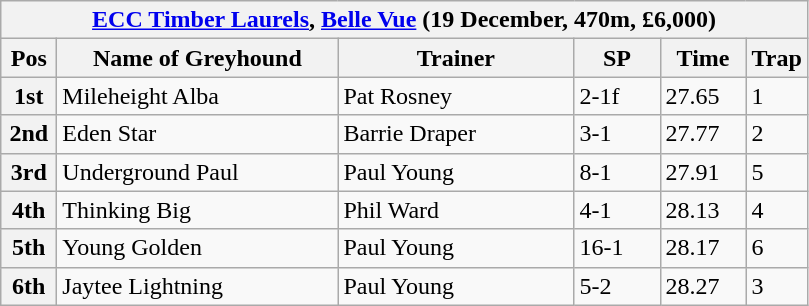<table class="wikitable">
<tr>
<th colspan="6"><a href='#'>ECC Timber Laurels</a>, <a href='#'>Belle Vue</a> (19 December, 470m, £6,000)</th>
</tr>
<tr>
<th width=30>Pos</th>
<th width=180>Name of Greyhound</th>
<th width=150>Trainer</th>
<th width=50>SP</th>
<th width=50>Time</th>
<th width=30>Trap</th>
</tr>
<tr>
<th>1st</th>
<td>Mileheight Alba</td>
<td>Pat Rosney</td>
<td>2-1f</td>
<td>27.65</td>
<td>1</td>
</tr>
<tr>
<th>2nd</th>
<td>Eden Star</td>
<td>Barrie Draper</td>
<td>3-1</td>
<td>27.77</td>
<td>2</td>
</tr>
<tr>
<th>3rd</th>
<td>Underground Paul</td>
<td>Paul Young</td>
<td>8-1</td>
<td>27.91</td>
<td>5</td>
</tr>
<tr>
<th>4th</th>
<td>Thinking Big</td>
<td>Phil Ward</td>
<td>4-1</td>
<td>28.13</td>
<td>4</td>
</tr>
<tr>
<th>5th</th>
<td>Young Golden</td>
<td>Paul Young</td>
<td>16-1</td>
<td>28.17</td>
<td>6</td>
</tr>
<tr>
<th>6th</th>
<td>Jaytee Lightning</td>
<td>Paul Young</td>
<td>5-2</td>
<td>28.27</td>
<td>3</td>
</tr>
</table>
